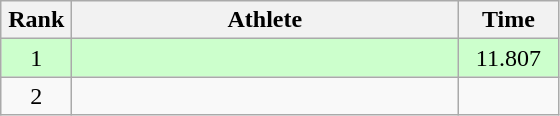<table class=wikitable style="text-align:center">
<tr>
<th width=40>Rank</th>
<th width=250>Athlete</th>
<th width=60>Time</th>
</tr>
<tr bgcolor="ccffcc">
<td>1</td>
<td align=left></td>
<td>11.807</td>
</tr>
<tr>
<td>2</td>
<td align=left></td>
<td></td>
</tr>
</table>
